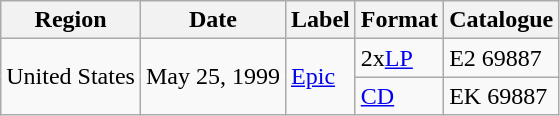<table class="wikitable">
<tr>
<th>Region</th>
<th>Date</th>
<th>Label</th>
<th>Format</th>
<th>Catalogue</th>
</tr>
<tr>
<td rowspan="2">United States</td>
<td rowspan="2">May 25, 1999</td>
<td rowspan="2"><a href='#'>Epic</a></td>
<td>2x<a href='#'>LP</a></td>
<td>E2 69887</td>
</tr>
<tr>
<td><a href='#'>CD</a></td>
<td>EK 69887</td>
</tr>
</table>
